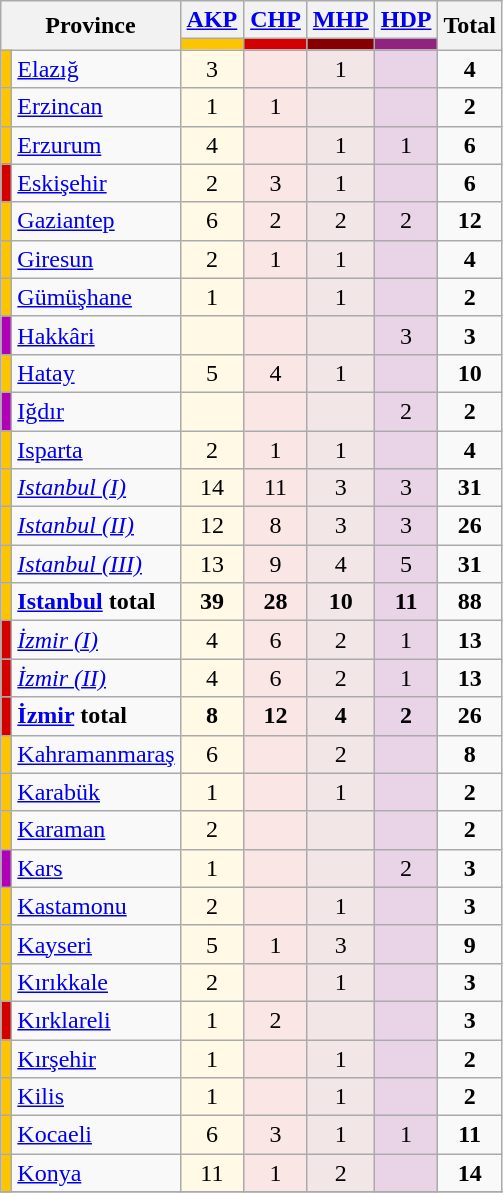<table class="wikitable" style="text-align:center">
<tr>
<th rowspan="2" colspan="2" style="width: 70px;">Province</th>
<th style="width: 35px;"><a href='#'>AKP</a></th>
<th style="width: 35px;"><a href='#'>CHP</a></th>
<th style="width: 35px;"><a href='#'>MHP</a></th>
<th style="width: 35px;"><a href='#'>HDP</a></th>
<th rowspan="2">Total</th>
</tr>
<tr>
<th style="background: #fdc400"></th>
<th style="background: #d40000"></th>
<th style="background: #870000"></th>
<th style="background: #922280"></th>
</tr>
<tr>
<td style="background: #fdc400"></td>
<td style="text-align:left"><a href='#'>Elazığ</a></td>
<td style="background:#FFF9E6">3</td>
<td style="background:#FBE6E6"></td>
<td style="background:#F3E6E6">1</td>
<td style="background:#E9D3E6"></td>
<td><strong>4</strong></td>
</tr>
<tr>
<td style="background: #fdc400"></td>
<td style="text-align:left"><a href='#'>Erzincan</a></td>
<td style="background:#FFF9E6">1</td>
<td style="background:#FBE6E6">1</td>
<td style="background:#F3E6E6"></td>
<td style="background:#E9D3E6"></td>
<td><strong>2</strong></td>
</tr>
<tr>
<td style="background: #fdc400"></td>
<td style="text-align:left"><a href='#'>Erzurum</a></td>
<td style="background:#FFF9E6">4</td>
<td style="background:#FBE6E6"></td>
<td style="background:#F3E6E6">1</td>
<td style="background:#E9D3E6">1</td>
<td><strong>6</strong></td>
</tr>
<tr>
<td style="background: #d40000"></td>
<td style="text-align:left"><a href='#'>Eskişehir</a></td>
<td style="background:#FFF9E6">2</td>
<td style="background:#FBE6E6">3</td>
<td style="background:#F3E6E6">1</td>
<td style="background:#E9D3E6"></td>
<td><strong>6</strong></td>
</tr>
<tr>
<td style="background: #fdc400"></td>
<td style="text-align:left"><a href='#'>Gaziantep</a></td>
<td style="background:#FFF9E6">6</td>
<td style="background:#FBE6E6">2</td>
<td style="background:#F3E6E6">2</td>
<td style="background:#E9D3E6">2</td>
<td><strong>12</strong></td>
</tr>
<tr>
<td style="background: #fdc400"></td>
<td style="text-align:left"><a href='#'>Giresun</a></td>
<td style="background:#FFF9E6">2</td>
<td style="background:#FBE6E6">1</td>
<td style="background:#F3E6E6">1</td>
<td style="background:#E9D3E6"></td>
<td><strong>4</strong></td>
</tr>
<tr>
<td style="background: #fdc400"></td>
<td style="text-align:left"><a href='#'>Gümüşhane</a></td>
<td style="background:#FFF9E6">1</td>
<td style="background:#FBE6E6"></td>
<td style="background:#F3E6E6">1</td>
<td style="background:#E9D3E6"></td>
<td><strong>2</strong></td>
</tr>
<tr>
<td style="background: #b000b8"></td>
<td style="text-align:left"><a href='#'>Hakkâri</a></td>
<td style="background:#FFF9E6"></td>
<td style="background:#FBE6E6"></td>
<td style="background:#F3E6E6"></td>
<td style="background:#E9D3E6">3</td>
<td><strong>3</strong></td>
</tr>
<tr>
<td style="background: #fdc400"></td>
<td style="text-align:left"><a href='#'>Hatay</a></td>
<td style="background:#FFF9E6">5</td>
<td style="background:#FBE6E6">4</td>
<td style="background:#F3E6E6">1</td>
<td style="background:#E9D3E6"></td>
<td><strong>10</strong></td>
</tr>
<tr>
<td style="background: #b000b8"></td>
<td style="text-align:left"><a href='#'>Iğdır</a></td>
<td style="background:#FFF9E6"></td>
<td style="background:#FBE6E6"></td>
<td style="background:#F3E6E6"></td>
<td style="background:#E9D3E6">2</td>
<td><strong>2</strong></td>
</tr>
<tr>
<td style="background: #fdc400"></td>
<td style="text-align:left"><a href='#'>Isparta</a></td>
<td style="background:#FFF9E6">2</td>
<td style="background:#FBE6E6">1</td>
<td style="background:#F3E6E6">1</td>
<td style="background:#E9D3E6"></td>
<td><strong>4</strong></td>
</tr>
<tr>
<td style="background: #fdc400"></td>
<td style="text-align:left"><em><a href='#'>Istanbul (I)</a></em></td>
<td style="background:#FFF9E6">14</td>
<td style="background:#FBE6E6">11</td>
<td style="background:#F3E6E6">3</td>
<td style="background:#E9D3E6">3</td>
<td><strong>31</strong></td>
</tr>
<tr>
<td style="background: #fdc400"></td>
<td style="text-align:left"><em><a href='#'>Istanbul (II)</a></em></td>
<td style="background:#FFF9E6">12</td>
<td style="background:#FBE6E6">8</td>
<td style="background:#F3E6E6">3</td>
<td style="background:#E9D3E6">3</td>
<td><strong>26</strong></td>
</tr>
<tr>
<td style="background: #fdc400"></td>
<td style="text-align:left"><em><a href='#'>Istanbul (III)</a></em></td>
<td style="background:#FFF9E6">13</td>
<td style="background:#FBE6E6">9</td>
<td style="background:#F3E6E6">4</td>
<td style="background:#E9D3E6">5</td>
<td><strong>31</strong></td>
</tr>
<tr style="font-weight:bold">
<td style="background: #fdc400"></td>
<td style="text-align:left"><a href='#'>Istanbul</a> total</td>
<td style="background:#FFF9E6">39</td>
<td style="background:#FBE6E6">28</td>
<td style="background:#F3E6E6">10</td>
<td style="background:#E9D3E6">11</td>
<td>88</td>
</tr>
<tr>
<td style="background: #d40000"></td>
<td style="text-align:left"><em><a href='#'>İzmir (I)</a></em></td>
<td style="background:#FFF9E6">4</td>
<td style="background:#FBE6E6">6</td>
<td style="background:#F3E6E6">2</td>
<td style="background:#E9D3E6">1</td>
<td><strong>13</strong></td>
</tr>
<tr>
<td style="background: #d40000"></td>
<td style="text-align:left"><em><a href='#'>İzmir (II)</a></em></td>
<td style="background:#FFF9E6">4</td>
<td style="background:#FBE6E6">6</td>
<td style="background:#F3E6E6">2</td>
<td style="background:#E9D3E6">1</td>
<td><strong>13</strong></td>
</tr>
<tr style="font-weight:bold">
<td style="background: #d40000"></td>
<td style="text-align:left"><a href='#'>İzmir</a> total</td>
<td style="background:#FFF9E6">8</td>
<td style="background:#FBE6E6">12</td>
<td style="background:#F3E6E6">4</td>
<td style="background:#E9D3E6">2</td>
<td>26</td>
</tr>
<tr>
<td style="background: #fdc400"></td>
<td style="text-align:left"><a href='#'>Kahramanmaraş</a></td>
<td style="background:#FFF9E6">6</td>
<td style="background:#FBE6E6"></td>
<td style="background:#F3E6E6">2</td>
<td style="background:#E9D3E6"></td>
<td><strong>8</strong></td>
</tr>
<tr>
<td style="background: #fdc400"></td>
<td style="text-align:left"><a href='#'>Karabük</a></td>
<td style="background:#FFF9E6">1</td>
<td style="background:#FBE6E6"></td>
<td style="background:#F3E6E6">1</td>
<td style="background:#E9D3E6"></td>
<td><strong>2</strong></td>
</tr>
<tr>
<td style="background: #fdc400"></td>
<td style="text-align:left"><a href='#'>Karaman</a></td>
<td style="background:#FFF9E6">2</td>
<td style="background:#FBE6E6"></td>
<td style="background:#F3E6E6"></td>
<td style="background:#E9D3E6"></td>
<td><strong>2</strong></td>
</tr>
<tr>
<td style="background: #b000b8"></td>
<td style="text-align:left"><a href='#'>Kars</a></td>
<td style="background:#FFF9E6">1</td>
<td style="background:#FBE6E6"></td>
<td style="background:#F3E6E6"></td>
<td style="background:#E9D3E6">2</td>
<td><strong>3</strong></td>
</tr>
<tr>
<td style="background: #fdc400"></td>
<td style="text-align:left"><a href='#'>Kastamonu</a></td>
<td style="background:#FFF9E6">2</td>
<td style="background:#FBE6E6"></td>
<td style="background:#F3E6E6">1</td>
<td style="background:#E9D3E6"></td>
<td><strong>3</strong></td>
</tr>
<tr>
<td style="background: #fdc400"></td>
<td style="text-align:left"><a href='#'>Kayseri</a></td>
<td style="background:#FFF9E6">5</td>
<td style="background:#FBE6E6">1</td>
<td style="background:#F3E6E6">3</td>
<td style="background:#E9D3E6"></td>
<td><strong>9</strong></td>
</tr>
<tr>
<td style="background: #fdc400"></td>
<td style="text-align:left"><a href='#'>Kırıkkale</a></td>
<td style="background:#FFF9E6">2</td>
<td style="background:#FBE6E6"></td>
<td style="background:#F3E6E6">1</td>
<td style="background:#E9D3E6"></td>
<td><strong>3</strong></td>
</tr>
<tr>
<td style="background: #d40000"></td>
<td style="text-align:left"><a href='#'>Kırklareli</a></td>
<td style="background:#FFF9E6">1</td>
<td style="background:#FBE6E6">2</td>
<td style="background:#F3E6E6"></td>
<td style="background:#E9D3E6"></td>
<td><strong>3</strong></td>
</tr>
<tr>
<td style="background: #fdc400"></td>
<td style="text-align:left"><a href='#'>Kırşehir</a></td>
<td style="background:#FFF9E6">1</td>
<td style="background:#FBE6E6"></td>
<td style="background:#F3E6E6">1</td>
<td style="background:#E9D3E6"></td>
<td><strong>2</strong></td>
</tr>
<tr>
<td style="background: #fdc400"></td>
<td style="text-align:left"><a href='#'>Kilis</a></td>
<td style="background:#FFF9E6">1</td>
<td style="background:#FBE6E6"></td>
<td style="background:#F3E6E6">1</td>
<td style="background:#E9D3E6"></td>
<td><strong>2</strong></td>
</tr>
<tr>
<td style="background: #fdc400"></td>
<td style="text-align:left"><a href='#'>Kocaeli</a></td>
<td style="background:#FFF9E6">6</td>
<td style="background:#FBE6E6">3</td>
<td style="background:#F3E6E6">1</td>
<td style="background:#E9D3E6">1</td>
<td><strong>11</strong></td>
</tr>
<tr>
<td style="background: #fdc400"></td>
<td style="text-align:left"><a href='#'>Konya</a></td>
<td style="background:#FFF9E6">11</td>
<td style="background:#FBE6E6">1</td>
<td style="background:#F3E6E6">2</td>
<td style="background:#E9D3E6"></td>
<td><strong>14</strong></td>
</tr>
<tr>
</tr>
</table>
